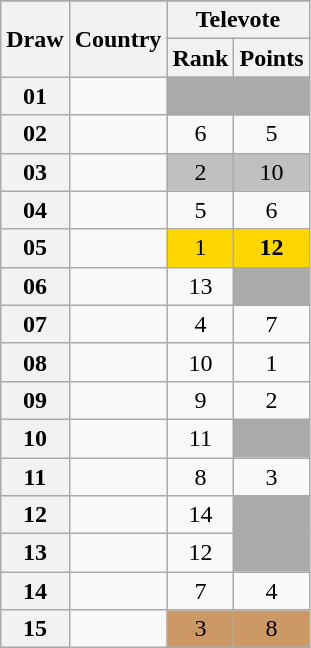<table class="sortable wikitable collapsible plainrowheaders" style="text-align:center;">
<tr>
</tr>
<tr>
<th scope="col" rowspan="2">Draw</th>
<th scope="col" rowspan="2">Country</th>
<th scope="col" colspan="2">Televote</th>
</tr>
<tr>
<th scope="col">Rank</th>
<th scope="col" class="unsortable">Points</th>
</tr>
<tr class=sortbottom>
<th scope="row" style="text-align:center;">01</th>
<td style="text-align:left;"></td>
<td style="background:#AAAAAA;"></td>
<td style="background:#AAAAAA;"></td>
</tr>
<tr>
<th scope="row" style="text-align:center;">02</th>
<td style="text-align:left;"></td>
<td>6</td>
<td>5</td>
</tr>
<tr>
<th scope="row" style="text-align:center;">03</th>
<td style="text-align:left;"></td>
<td style="background:silver;">2</td>
<td style="background:silver;">10</td>
</tr>
<tr>
<th scope="row" style="text-align:center;">04</th>
<td style="text-align:left;"></td>
<td>5</td>
<td>6</td>
</tr>
<tr>
<th scope="row" style="text-align:center;">05</th>
<td style="text-align:left;"></td>
<td style="background:gold;">1</td>
<td style="background:gold;"><strong>12</strong></td>
</tr>
<tr>
<th scope="row" style="text-align:center;">06</th>
<td style="text-align:left;"></td>
<td>13</td>
<td style="background:#AAAAAA;"></td>
</tr>
<tr>
<th scope="row" style="text-align:center;">07</th>
<td style="text-align:left;"></td>
<td>4</td>
<td>7</td>
</tr>
<tr>
<th scope="row" style="text-align:center;">08</th>
<td style="text-align:left;"></td>
<td>10</td>
<td>1</td>
</tr>
<tr>
<th scope="row" style="text-align:center;">09</th>
<td style="text-align:left;"></td>
<td>9</td>
<td>2</td>
</tr>
<tr>
<th scope="row" style="text-align:center;">10</th>
<td style="text-align:left;"></td>
<td>11</td>
<td style="background:#AAAAAA;"></td>
</tr>
<tr>
<th scope="row" style="text-align:center;">11</th>
<td style="text-align:left;"></td>
<td>8</td>
<td>3</td>
</tr>
<tr>
<th scope="row" style="text-align:center;">12</th>
<td style="text-align:left;"></td>
<td>14</td>
<td style="background:#AAAAAA;"></td>
</tr>
<tr>
<th scope="row" style="text-align:center;">13</th>
<td style="text-align:left;"></td>
<td>12</td>
<td style="background:#AAAAAA;"></td>
</tr>
<tr>
<th scope="row" style="text-align:center;">14</th>
<td style="text-align:left;"></td>
<td>7</td>
<td>4</td>
</tr>
<tr>
<th scope="row" style="text-align:center;">15</th>
<td style="text-align:left;"></td>
<td style="background:#CC9966;">3</td>
<td style="background:#CC9966;">8</td>
</tr>
</table>
